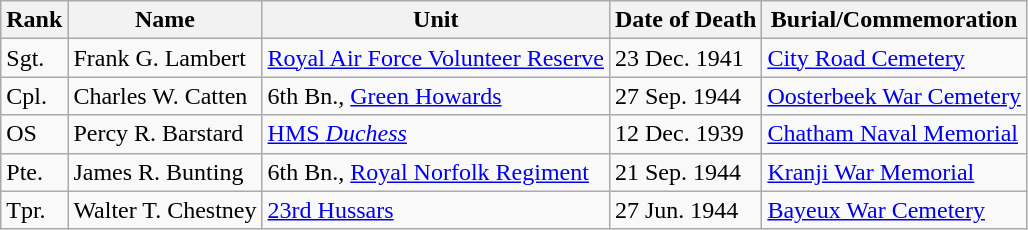<table class="wikitable">
<tr>
<th>Rank</th>
<th>Name</th>
<th>Unit</th>
<th>Date of Death</th>
<th>Burial/Commemoration</th>
</tr>
<tr>
<td>Sgt.</td>
<td>Frank G. Lambert</td>
<td><a href='#'>Royal Air Force Volunteer Reserve</a></td>
<td>23 Dec. 1941</td>
<td><a href='#'>City Road Cemetery</a></td>
</tr>
<tr>
<td>Cpl.</td>
<td>Charles W. Catten</td>
<td>6th Bn., <a href='#'>Green Howards</a></td>
<td>27 Sep. 1944</td>
<td><a href='#'>Oosterbeek War Cemetery</a></td>
</tr>
<tr>
<td>OS</td>
<td>Percy R. Barstard</td>
<td><a href='#'>HMS <em>Duchess</em></a></td>
<td>12 Dec. 1939</td>
<td><a href='#'>Chatham Naval Memorial</a></td>
</tr>
<tr>
<td>Pte.</td>
<td>James R. Bunting</td>
<td>6th Bn., <a href='#'>Royal Norfolk Regiment</a></td>
<td>21 Sep. 1944</td>
<td><a href='#'>Kranji War Memorial</a></td>
</tr>
<tr>
<td>Tpr.</td>
<td>Walter T. Chestney</td>
<td><a href='#'>23rd Hussars</a></td>
<td>27 Jun. 1944</td>
<td><a href='#'>Bayeux War Cemetery</a></td>
</tr>
</table>
